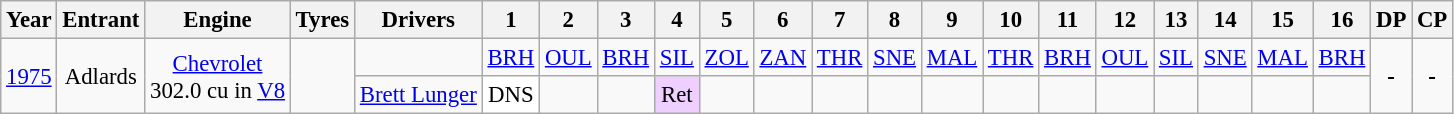<table class="wikitable" style="text-align:center; font-size:95%">
<tr>
<th>Year</th>
<th>Entrant</th>
<th>Engine</th>
<th>Tyres</th>
<th>Drivers</th>
<th>1</th>
<th>2</th>
<th>3</th>
<th>4</th>
<th>5</th>
<th>6</th>
<th>7</th>
<th>8</th>
<th>9</th>
<th>10</th>
<th>11</th>
<th>12</th>
<th>13</th>
<th>14</th>
<th>15</th>
<th>16</th>
<th>DP</th>
<th>CP</th>
</tr>
<tr>
<td rowspan="2"><a href='#'>1975</a></td>
<td rowspan="2">Adlards</td>
<td rowspan="2"><a href='#'>Chevrolet</a> <br>302.0 cu in <a href='#'>V8</a></td>
<td rowspan="2"></td>
<td></td>
<td><a href='#'>BRH</a></td>
<td><a href='#'>OUL</a></td>
<td><a href='#'>BRH</a></td>
<td><a href='#'>SIL</a></td>
<td><a href='#'>ZOL</a></td>
<td><a href='#'>ZAN</a></td>
<td><a href='#'>THR</a></td>
<td><a href='#'>SNE</a></td>
<td><a href='#'>MAL</a></td>
<td><a href='#'>THR</a></td>
<td><a href='#'>BRH</a></td>
<td><a href='#'>OUL</a></td>
<td><a href='#'>SIL</a></td>
<td><a href='#'>SNE</a></td>
<td><a href='#'>MAL</a></td>
<td><a href='#'>BRH</a></td>
<td rowspan="2"><strong>-</strong></td>
<td rowspan="2"><strong>-</strong></td>
</tr>
<tr>
<td align="left"> <a href='#'>Brett Lunger</a></td>
<td style="background:#FFFFFF;">DNS</td>
<td></td>
<td></td>
<td style="background:#EFCFFF;">Ret</td>
<td></td>
<td></td>
<td></td>
<td></td>
<td></td>
<td></td>
<td></td>
<td></td>
<td></td>
<td></td>
<td></td>
<td></td>
</tr>
</table>
